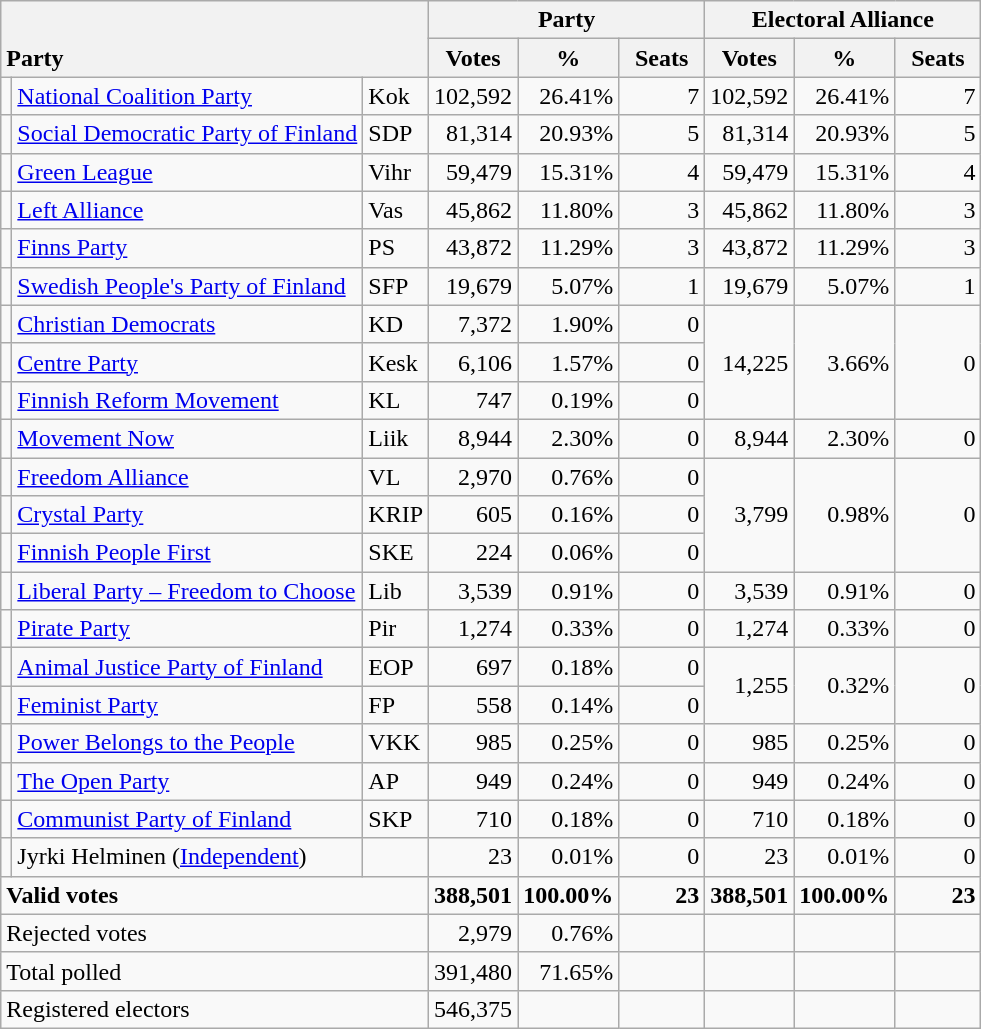<table class="wikitable" border="1" style="text-align:right;">
<tr>
<th style="text-align:left;" valign=bottom rowspan=2 colspan=3>Party</th>
<th colspan=3>Party</th>
<th colspan=3>Electoral Alliance</th>
</tr>
<tr>
<th align=center valign=bottom width="50">Votes</th>
<th align=center valign=bottom width="50">%</th>
<th align=center valign=bottom width="50">Seats</th>
<th align=center valign=bottom width="50">Votes</th>
<th align=center valign=bottom width="50">%</th>
<th align=center valign=bottom width="50">Seats</th>
</tr>
<tr>
<td></td>
<td align=left><a href='#'>National Coalition Party</a></td>
<td align=left>Kok</td>
<td>102,592</td>
<td>26.41%</td>
<td>7</td>
<td>102,592</td>
<td>26.41%</td>
<td>7</td>
</tr>
<tr>
<td></td>
<td align=left style="white-space: nowrap;"><a href='#'>Social Democratic Party of Finland</a></td>
<td align=left>SDP</td>
<td>81,314</td>
<td>20.93%</td>
<td>5</td>
<td>81,314</td>
<td>20.93%</td>
<td>5</td>
</tr>
<tr>
<td></td>
<td align=left><a href='#'>Green League</a></td>
<td align=left>Vihr</td>
<td>59,479</td>
<td>15.31%</td>
<td>4</td>
<td>59,479</td>
<td>15.31%</td>
<td>4</td>
</tr>
<tr>
<td></td>
<td align=left><a href='#'>Left Alliance</a></td>
<td align=left>Vas</td>
<td>45,862</td>
<td>11.80%</td>
<td>3</td>
<td>45,862</td>
<td>11.80%</td>
<td>3</td>
</tr>
<tr>
<td></td>
<td align=left><a href='#'>Finns Party</a></td>
<td align=left>PS</td>
<td>43,872</td>
<td>11.29%</td>
<td>3</td>
<td>43,872</td>
<td>11.29%</td>
<td>3</td>
</tr>
<tr>
<td></td>
<td align=left><a href='#'>Swedish People's Party of Finland</a></td>
<td align=left>SFP</td>
<td>19,679</td>
<td>5.07%</td>
<td>1</td>
<td>19,679</td>
<td>5.07%</td>
<td>1</td>
</tr>
<tr>
<td></td>
<td align=left><a href='#'>Christian Democrats</a></td>
<td align=left>KD</td>
<td>7,372</td>
<td>1.90%</td>
<td>0</td>
<td rowspan=3>14,225</td>
<td rowspan=3>3.66%</td>
<td rowspan=3>0</td>
</tr>
<tr>
<td></td>
<td align=left><a href='#'>Centre Party</a></td>
<td align=left>Kesk</td>
<td>6,106</td>
<td>1.57%</td>
<td>0</td>
</tr>
<tr>
<td></td>
<td align=left><a href='#'>Finnish Reform Movement</a></td>
<td align=left>KL</td>
<td>747</td>
<td>0.19%</td>
<td>0</td>
</tr>
<tr>
<td></td>
<td align=left><a href='#'>Movement Now</a></td>
<td align=left>Liik</td>
<td>8,944</td>
<td>2.30%</td>
<td>0</td>
<td>8,944</td>
<td>2.30%</td>
<td>0</td>
</tr>
<tr>
<td></td>
<td align=left><a href='#'>Freedom Alliance</a></td>
<td align=left>VL</td>
<td>2,970</td>
<td>0.76%</td>
<td>0</td>
<td rowspan=3>3,799</td>
<td rowspan=3>0.98%</td>
<td rowspan=3>0</td>
</tr>
<tr>
<td></td>
<td align=left><a href='#'>Crystal Party</a></td>
<td align=left>KRIP</td>
<td>605</td>
<td>0.16%</td>
<td>0</td>
</tr>
<tr>
<td></td>
<td align=left><a href='#'>Finnish People First</a></td>
<td align=left>SKE</td>
<td>224</td>
<td>0.06%</td>
<td>0</td>
</tr>
<tr>
<td></td>
<td align=left><a href='#'>Liberal Party – Freedom to Choose</a></td>
<td align=left>Lib</td>
<td>3,539</td>
<td>0.91%</td>
<td>0</td>
<td>3,539</td>
<td>0.91%</td>
<td>0</td>
</tr>
<tr>
<td></td>
<td align=left><a href='#'>Pirate Party</a></td>
<td align=left>Pir</td>
<td>1,274</td>
<td>0.33%</td>
<td>0</td>
<td>1,274</td>
<td>0.33%</td>
<td>0</td>
</tr>
<tr>
<td></td>
<td align=left><a href='#'>Animal Justice Party of Finland</a></td>
<td align=left>EOP</td>
<td>697</td>
<td>0.18%</td>
<td>0</td>
<td rowspan=2>1,255</td>
<td rowspan=2>0.32%</td>
<td rowspan=2>0</td>
</tr>
<tr>
<td></td>
<td align=left><a href='#'>Feminist Party</a></td>
<td align=left>FP</td>
<td>558</td>
<td>0.14%</td>
<td>0</td>
</tr>
<tr>
<td></td>
<td align=left><a href='#'>Power Belongs to the People</a></td>
<td align=left>VKK</td>
<td>985</td>
<td>0.25%</td>
<td>0</td>
<td>985</td>
<td>0.25%</td>
<td>0</td>
</tr>
<tr>
<td></td>
<td align=left><a href='#'>The Open Party</a></td>
<td align=left>AP</td>
<td>949</td>
<td>0.24%</td>
<td>0</td>
<td>949</td>
<td>0.24%</td>
<td>0</td>
</tr>
<tr>
<td></td>
<td align=left><a href='#'>Communist Party of Finland</a></td>
<td align=left>SKP</td>
<td>710</td>
<td>0.18%</td>
<td>0</td>
<td>710</td>
<td>0.18%</td>
<td>0</td>
</tr>
<tr>
<td></td>
<td align=left>Jyrki Helminen (<a href='#'>Independent</a>)</td>
<td align=left></td>
<td>23</td>
<td>0.01%</td>
<td>0</td>
<td>23</td>
<td>0.01%</td>
<td>0</td>
</tr>
<tr style="font-weight:bold">
<td align=left colspan=3>Valid votes</td>
<td>388,501</td>
<td>100.00%</td>
<td>23</td>
<td>388,501</td>
<td>100.00%</td>
<td>23</td>
</tr>
<tr>
<td align=left colspan=3>Rejected votes</td>
<td>2,979</td>
<td>0.76%</td>
<td></td>
<td></td>
<td></td>
<td></td>
</tr>
<tr>
<td align=left colspan=3>Total polled</td>
<td>391,480</td>
<td>71.65%</td>
<td></td>
<td></td>
<td></td>
<td></td>
</tr>
<tr>
<td align=left colspan=3>Registered electors</td>
<td>546,375</td>
<td></td>
<td></td>
<td></td>
<td></td>
<td></td>
</tr>
</table>
